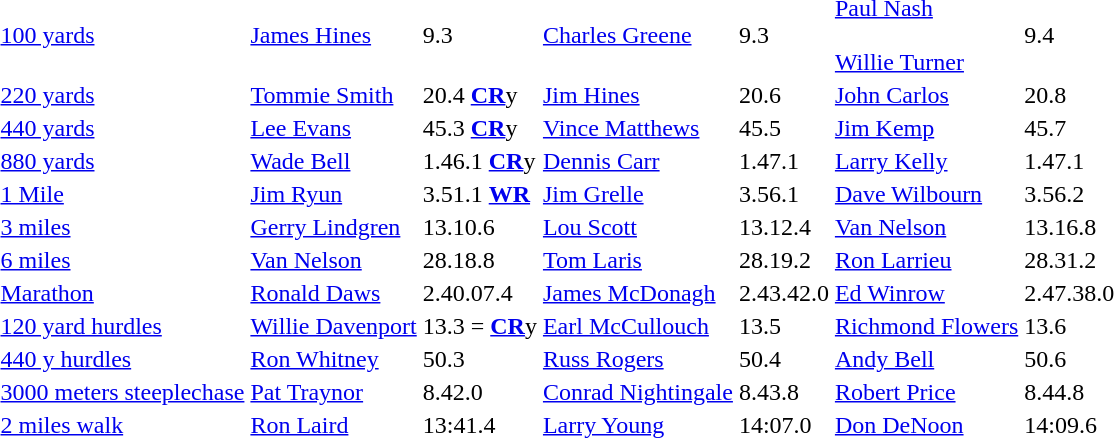<table>
<tr>
<td><a href='#'>100 yards</a></td>
<td><a href='#'>James Hines</a></td>
<td>9.3</td>
<td><a href='#'>Charles Greene</a></td>
<td>9.3</td>
<td><a href='#'>Paul Nash</a><br><br><a href='#'>Willie Turner</a></td>
<td>9.4</td>
</tr>
<tr>
<td><a href='#'>220 yards</a></td>
<td><a href='#'>Tommie Smith</a></td>
<td>20.4	<strong><a href='#'>CR</a></strong>y</td>
<td><a href='#'>Jim Hines</a></td>
<td>20.6</td>
<td><a href='#'>John Carlos</a></td>
<td>20.8</td>
</tr>
<tr>
<td><a href='#'>440 yards</a></td>
<td><a href='#'>Lee Evans</a></td>
<td>45.3	<strong><a href='#'>CR</a></strong>y</td>
<td><a href='#'>Vince Matthews</a></td>
<td>45.5</td>
<td><a href='#'>Jim Kemp</a></td>
<td>45.7</td>
</tr>
<tr>
<td><a href='#'>880 yards</a></td>
<td><a href='#'>Wade Bell</a></td>
<td>1.46.1	<strong><a href='#'>CR</a></strong>y</td>
<td><a href='#'>Dennis Carr</a></td>
<td>1.47.1</td>
<td><a href='#'>Larry Kelly</a></td>
<td>1.47.1</td>
</tr>
<tr>
<td><a href='#'>1 Mile</a></td>
<td><a href='#'>Jim Ryun</a></td>
<td>3.51.1	<strong><a href='#'>WR</a></strong></td>
<td><a href='#'>Jim Grelle</a></td>
<td>3.56.1</td>
<td><a href='#'>Dave Wilbourn</a></td>
<td>3.56.2</td>
</tr>
<tr>
<td><a href='#'>3 miles</a></td>
<td><a href='#'>Gerry Lindgren</a></td>
<td>13.10.6</td>
<td><a href='#'>Lou Scott</a></td>
<td>13.12.4</td>
<td><a href='#'>Van Nelson</a></td>
<td>13.16.8</td>
</tr>
<tr>
<td><a href='#'>6 miles</a></td>
<td><a href='#'>Van Nelson</a></td>
<td>28.18.8</td>
<td><a href='#'>Tom Laris</a></td>
<td>28.19.2</td>
<td><a href='#'>Ron Larrieu</a></td>
<td>28.31.2</td>
</tr>
<tr>
<td><a href='#'>Marathon</a></td>
<td><a href='#'>Ronald Daws</a></td>
<td>2.40.07.4</td>
<td><a href='#'>James McDonagh</a></td>
<td>2.43.42.0</td>
<td><a href='#'>Ed Winrow</a></td>
<td>2.47.38.0</td>
</tr>
<tr>
<td><a href='#'>120 yard hurdles</a></td>
<td><a href='#'>Willie Davenport</a></td>
<td>13.3 = <strong><a href='#'>CR</a></strong>y</td>
<td><a href='#'>Earl McCullouch</a></td>
<td>13.5</td>
<td><a href='#'>Richmond Flowers</a></td>
<td>13.6</td>
</tr>
<tr>
<td><a href='#'>440 y hurdles</a></td>
<td><a href='#'>Ron Whitney</a></td>
<td>50.3</td>
<td><a href='#'>Russ Rogers</a></td>
<td>50.4</td>
<td><a href='#'>Andy Bell</a></td>
<td>50.6</td>
</tr>
<tr>
<td><a href='#'>3000 meters steeplechase</a></td>
<td><a href='#'>Pat Traynor</a></td>
<td>8.42.0</td>
<td><a href='#'>Conrad Nightingale</a></td>
<td>8.43.8</td>
<td><a href='#'>Robert Price</a></td>
<td>8.44.8</td>
</tr>
<tr>
<td><a href='#'>2 miles walk</a></td>
<td><a href='#'>Ron Laird</a></td>
<td>13:41.4</td>
<td><a href='#'>Larry Young</a></td>
<td>14:07.0</td>
<td><a href='#'>Don DeNoon</a></td>
<td>14:09.6</td>
</tr>
</table>
